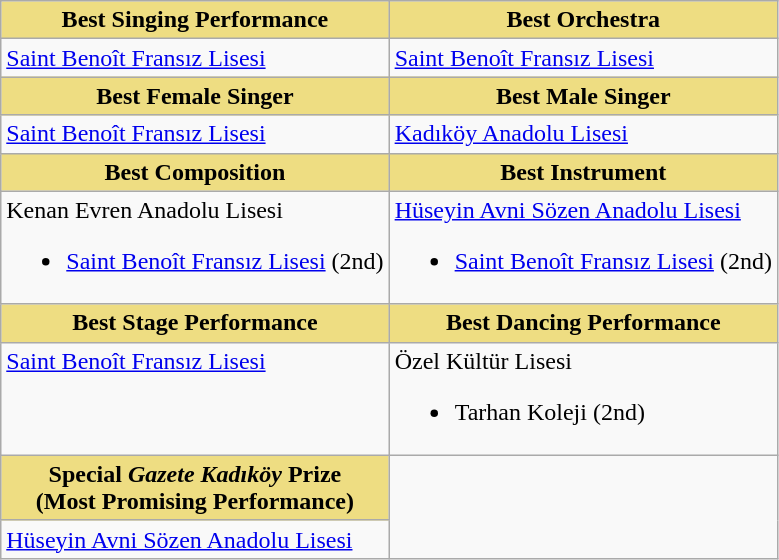<table class=wikitable>
<tr>
<th style="background:#EEDD82; width:50%">Best Singing Performance</th>
<th style="background:#EEDD82; width:50%">Best Orchestra</th>
</tr>
<tr>
<td valign="top"><a href='#'>Saint Benoît Fransız Lisesi</a></td>
<td valign="top"><a href='#'>Saint Benoît Fransız Lisesi</a></td>
</tr>
<tr>
<th style="background:#EEDD82; width:50%">Best Female Singer</th>
<th style="background:#EEDD82; width:50%">Best Male Singer</th>
</tr>
<tr>
<td valign="top"><a href='#'>Saint Benoît Fransız Lisesi</a></td>
<td valign="top"><a href='#'>Kadıköy Anadolu Lisesi</a></td>
</tr>
<tr>
<th style="background:#EEDD82; width:50%">Best Composition</th>
<th style="background:#EEDD82; width:50%">Best Instrument</th>
</tr>
<tr>
<td valign="top">Kenan Evren Anadolu Lisesi<br><ul><li><a href='#'>Saint Benoît Fransız Lisesi</a> (2nd)</li></ul></td>
<td valign="top"><a href='#'>Hüseyin Avni Sözen Anadolu Lisesi</a><br><ul><li><a href='#'>Saint Benoît Fransız Lisesi</a> (2nd)</li></ul></td>
</tr>
<tr>
<th style="background:#EEDD82; width:50%">Best Stage Performance</th>
<th style="background:#EEDD82; width:50%">Best Dancing Performance</th>
</tr>
<tr>
<td valign="top"><a href='#'>Saint Benoît Fransız Lisesi</a></td>
<td valign="top">Özel Kültür Lisesi<br><ul><li>Tarhan Koleji (2nd)</li></ul></td>
</tr>
<tr>
<th style="background:#EEDD82; width:50%">Special <em>Gazete Kadıköy</em> Prize<br>(Most Promising Performance)</th>
</tr>
<tr>
<td valign="top"><a href='#'>Hüseyin Avni Sözen Anadolu Lisesi</a></td>
</tr>
</table>
